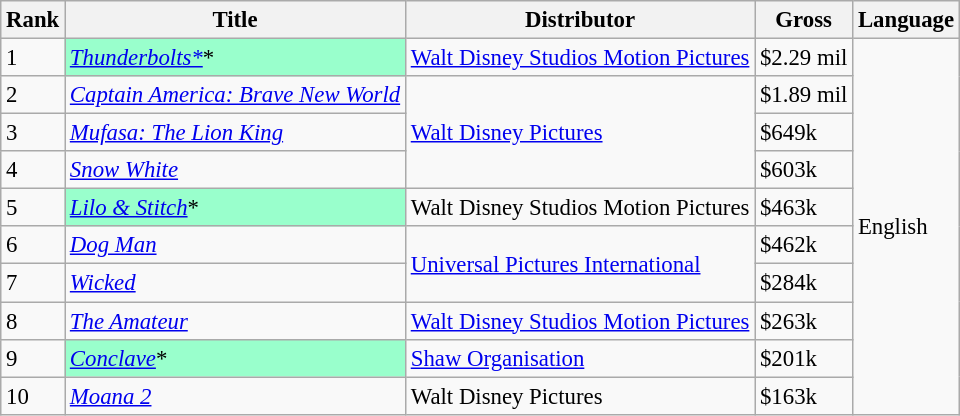<table class="wikitable" style="font-size:95%">
<tr>
<th scope="col">Rank</th>
<th scope="col">Title</th>
<th scope="col">Distributor</th>
<th scope="col">Gross</th>
<th scope="col">Language</th>
</tr>
<tr>
<td>1</td>
<td style="background:#9fc"><em><a href='#'>Thunderbolts*</a></em>*</td>
<td><a href='#'>Walt Disney Studios Motion Pictures</a></td>
<td>$2.29 mil</td>
<td rowspan="10">English</td>
</tr>
<tr>
<td>2</td>
<td><em><a href='#'>Captain America: Brave New World</a></em></td>
<td rowspan="3"><a href='#'>Walt Disney Pictures</a></td>
<td>$1.89 mil</td>
</tr>
<tr>
<td>3</td>
<td><em><a href='#'>Mufasa: The Lion King</a></em></td>
<td>$649k</td>
</tr>
<tr>
<td>4</td>
<td><em><a href='#'>Snow White</a></em></td>
<td>$603k</td>
</tr>
<tr>
<td>5</td>
<td style="background:#9fc"><em><a href='#'>Lilo & Stitch</a></em>*</td>
<td>Walt Disney Studios Motion Pictures</td>
<td>$463k</td>
</tr>
<tr>
<td>6</td>
<td><em><a href='#'>Dog Man</a></em></td>
<td rowspan="2"><a href='#'>Universal Pictures International</a></td>
<td>$462k</td>
</tr>
<tr>
<td>7</td>
<td><em><a href='#'>Wicked</a></em></td>
<td>$284k</td>
</tr>
<tr>
<td>8</td>
<td><em><a href='#'>The Amateur</a></em></td>
<td><a href='#'>Walt Disney Studios Motion Pictures</a></td>
<td>$263k</td>
</tr>
<tr>
<td>9</td>
<td style="background:#9fc"><em><a href='#'>Conclave</a></em>*</td>
<td><a href='#'>Shaw Organisation</a></td>
<td>$201k</td>
</tr>
<tr>
<td>10</td>
<td><em><a href='#'>Moana 2</a></em></td>
<td>Walt Disney Pictures</td>
<td>$163k</td>
</tr>
</table>
